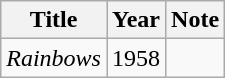<table class="wikitable">
<tr>
<th>Title</th>
<th>Year</th>
<th>Note</th>
</tr>
<tr>
<td><em>Rainbows</em></td>
<td>1958</td>
<td></td>
</tr>
</table>
